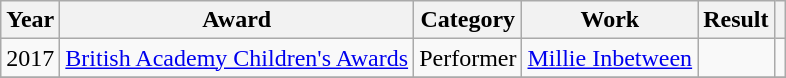<table class="wikitable">
<tr>
<th>Year</th>
<th>Award</th>
<th>Category</th>
<th>Work</th>
<th>Result</th>
<th></th>
</tr>
<tr>
<td>2017</td>
<td><a href='#'>British Academy Children's Awards</a></td>
<td>Performer</td>
<td><a href='#'>Millie Inbetween</a></td>
<td></td>
<td style= "text-align: center;"></td>
</tr>
<tr>
</tr>
</table>
